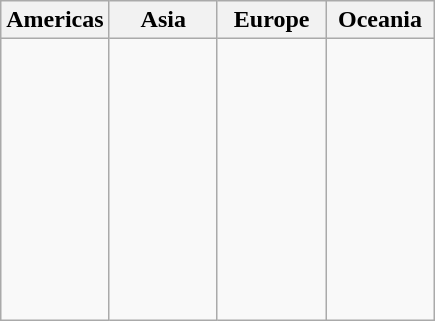<table class=wikitable>
<tr>
<th width=25%>Americas</th>
<th width=25%>Asia</th>
<th width=25%>Europe</th>
<th width=25%>Oceania</th>
</tr>
<tr valign=top>
<td><br> <br> </td>
<td></td>
<td><br> <br> <br> <br> <br> <br> <br> <br> <br> <br> </td>
<td></td>
</tr>
</table>
